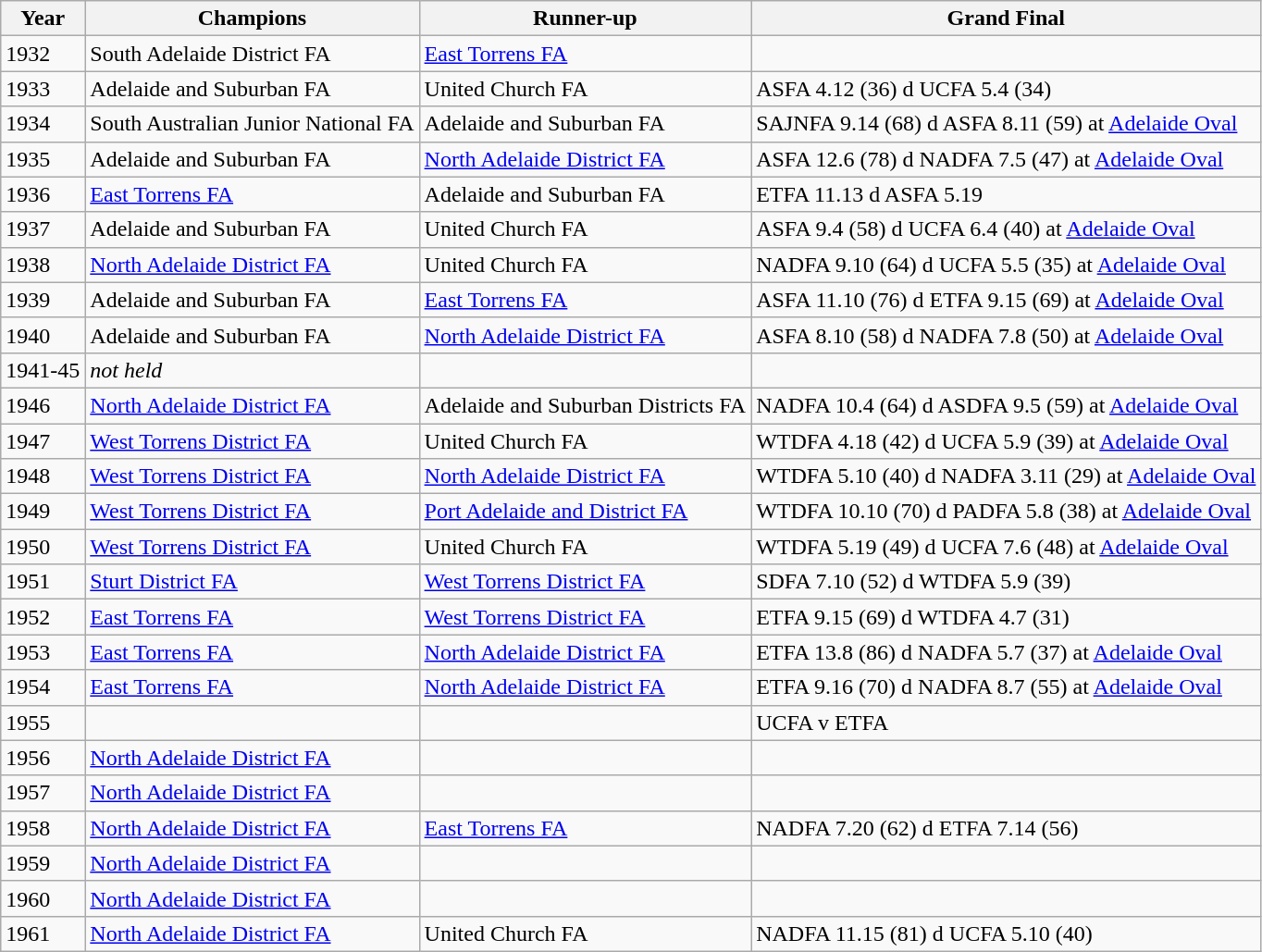<table class="wikitable">
<tr>
<th>Year</th>
<th>Champions</th>
<th>Runner-up</th>
<th>Grand Final</th>
</tr>
<tr>
<td>1932</td>
<td>South Adelaide District FA </td>
<td><a href='#'>East Torrens FA</a></td>
<td></td>
</tr>
<tr>
<td>1933</td>
<td>Adelaide and Suburban FA </td>
<td>United Church FA</td>
<td>ASFA 4.12 (36) d UCFA 5.4 (34) </td>
</tr>
<tr>
<td>1934</td>
<td>South Australian Junior National FA </td>
<td>Adelaide and Suburban FA</td>
<td>SAJNFA 9.14 (68) d ASFA 8.11 (59) at <a href='#'>Adelaide Oval</a></td>
</tr>
<tr>
<td>1935</td>
<td>Adelaide and Suburban FA </td>
<td><a href='#'>North Adelaide District FA</a></td>
<td>ASFA 12.6 (78) d NADFA 7.5 (47) at <a href='#'>Adelaide Oval</a></td>
</tr>
<tr>
<td>1936</td>
<td><a href='#'>East Torrens FA</a></td>
<td>Adelaide and Suburban FA</td>
<td>ETFA 11.13 d ASFA 5.19 </td>
</tr>
<tr>
<td>1937</td>
<td>Adelaide and Suburban FA </td>
<td>United Church FA</td>
<td>ASFA 9.4 (58) d UCFA 6.4 (40) at <a href='#'>Adelaide Oval</a></td>
</tr>
<tr>
<td>1938</td>
<td><a href='#'>North Adelaide District FA</a></td>
<td>United Church FA</td>
<td>NADFA 9.10 (64) d UCFA 5.5 (35) at <a href='#'>Adelaide Oval</a></td>
</tr>
<tr>
<td>1939</td>
<td>Adelaide and Suburban FA </td>
<td><a href='#'>East Torrens FA</a></td>
<td>ASFA 11.10 (76) d ETFA 9.15 (69) at <a href='#'>Adelaide Oval</a></td>
</tr>
<tr>
<td>1940</td>
<td>Adelaide and Suburban FA </td>
<td><a href='#'>North Adelaide District FA</a></td>
<td>ASFA 8.10 (58) d NADFA 7.8 (50) at <a href='#'>Adelaide Oval</a></td>
</tr>
<tr>
<td>1941-45</td>
<td><em>not held</em> </td>
<td></td>
<td></td>
</tr>
<tr>
<td>1946</td>
<td><a href='#'>North Adelaide District FA</a></td>
<td>Adelaide and Suburban Districts FA</td>
<td>NADFA 10.4 (64) d ASDFA 9.5 (59) at <a href='#'>Adelaide Oval</a></td>
</tr>
<tr>
<td>1947</td>
<td><a href='#'>West Torrens District FA</a></td>
<td>United Church FA</td>
<td>WTDFA 4.18 (42) d UCFA 5.9 (39) at <a href='#'>Adelaide Oval</a></td>
</tr>
<tr>
<td>1948</td>
<td><a href='#'>West Torrens District FA</a></td>
<td><a href='#'>North Adelaide District FA</a></td>
<td>WTDFA 5.10 (40) d NADFA 3.11 (29) at <a href='#'>Adelaide Oval</a></td>
</tr>
<tr>
<td>1949</td>
<td><a href='#'>West Torrens District FA</a></td>
<td><a href='#'>Port Adelaide and District FA</a></td>
<td>WTDFA 10.10 (70) d PADFA 5.8 (38) at <a href='#'>Adelaide Oval</a></td>
</tr>
<tr>
<td>1950</td>
<td><a href='#'>West Torrens District FA</a></td>
<td>United Church FA</td>
<td>WTDFA 5.19 (49) d UCFA 7.6 (48) at <a href='#'>Adelaide Oval</a></td>
</tr>
<tr>
<td>1951</td>
<td><a href='#'>Sturt District FA</a></td>
<td><a href='#'>West Torrens District FA</a></td>
<td>SDFA 7.10 (52) d WTDFA 5.9 (39) </td>
</tr>
<tr>
<td>1952</td>
<td><a href='#'>East Torrens FA</a></td>
<td><a href='#'>West Torrens District FA</a></td>
<td>ETFA 9.15 (69) d WTDFA 4.7 (31)</td>
</tr>
<tr>
<td>1953</td>
<td><a href='#'>East Torrens FA</a></td>
<td><a href='#'>North Adelaide District FA</a></td>
<td>ETFA 13.8 (86) d NADFA 5.7 (37) at <a href='#'>Adelaide Oval</a></td>
</tr>
<tr>
<td>1954</td>
<td><a href='#'>East Torrens FA</a></td>
<td><a href='#'>North Adelaide District FA</a></td>
<td>ETFA 9.16 (70) d NADFA 8.7 (55) at <a href='#'>Adelaide Oval</a></td>
</tr>
<tr>
<td>1955</td>
<td></td>
<td></td>
<td>UCFA v ETFA</td>
</tr>
<tr>
<td>1956</td>
<td><a href='#'>North Adelaide District FA</a></td>
<td></td>
<td></td>
</tr>
<tr>
<td>1957</td>
<td><a href='#'>North Adelaide District FA</a></td>
<td></td>
<td></td>
</tr>
<tr>
<td>1958</td>
<td><a href='#'>North Adelaide District FA</a></td>
<td><a href='#'>East Torrens FA</a></td>
<td>NADFA 7.20 (62) d ETFA 7.14 (56)</td>
</tr>
<tr>
<td>1959</td>
<td><a href='#'>North Adelaide District FA</a></td>
<td></td>
<td></td>
</tr>
<tr>
<td>1960</td>
<td><a href='#'>North Adelaide District FA</a></td>
<td></td>
<td></td>
</tr>
<tr>
<td>1961</td>
<td><a href='#'>North Adelaide District FA</a></td>
<td>United Church FA</td>
<td>NADFA 11.15 (81) d UCFA 5.10 (40)</td>
</tr>
</table>
